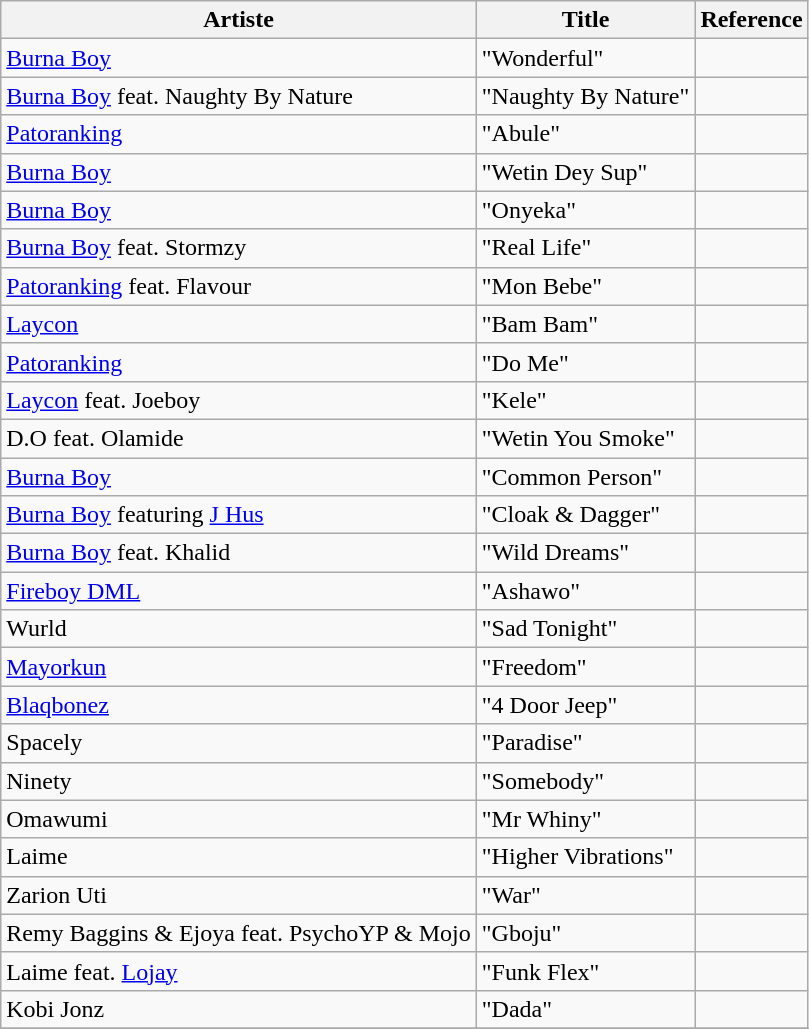<table class="wikitable">
<tr>
<th>Artiste</th>
<th>Title</th>
<th>Reference</th>
</tr>
<tr>
<td><a href='#'>Burna Boy</a></td>
<td>"Wonderful"</td>
<td></td>
</tr>
<tr>
<td><a href='#'>Burna Boy</a> feat. Naughty By Nature</td>
<td>"Naughty By Nature"</td>
<td></td>
</tr>
<tr>
<td><a href='#'>Patoranking</a></td>
<td>"Abule"</td>
<td></td>
</tr>
<tr>
<td><a href='#'>Burna Boy</a></td>
<td>"Wetin Dey Sup"</td>
<td></td>
</tr>
<tr>
<td><a href='#'>Burna Boy</a></td>
<td>"Onyeka"</td>
<td></td>
</tr>
<tr>
<td><a href='#'>Burna Boy</a> feat. Stormzy</td>
<td>"Real Life"</td>
<td></td>
</tr>
<tr>
<td><a href='#'>Patoranking</a> feat. Flavour</td>
<td>"Mon Bebe"</td>
<td></td>
</tr>
<tr>
<td><a href='#'>Laycon</a></td>
<td>"Bam Bam"</td>
<td></td>
</tr>
<tr>
<td><a href='#'>Patoranking</a></td>
<td>"Do Me"</td>
<td></td>
</tr>
<tr>
<td><a href='#'>Laycon</a> feat. Joeboy</td>
<td>"Kele"</td>
<td></td>
</tr>
<tr>
<td>D.O feat. Olamide</td>
<td>"Wetin You Smoke"</td>
<td></td>
</tr>
<tr>
<td><a href='#'>Burna Boy</a></td>
<td>"Common Person"</td>
<td></td>
</tr>
<tr>
<td><a href='#'>Burna Boy</a> featuring <a href='#'>J Hus</a></td>
<td>"Cloak & Dagger"</td>
<td></td>
</tr>
<tr>
<td><a href='#'>Burna Boy</a> feat. Khalid</td>
<td>"Wild Dreams"</td>
<td></td>
</tr>
<tr>
<td><a href='#'>Fireboy DML</a></td>
<td>"Ashawo"</td>
<td></td>
</tr>
<tr>
<td>Wurld</td>
<td>"Sad Tonight"</td>
</tr>
<tr>
<td><a href='#'>Mayorkun</a></td>
<td>"Freedom"</td>
<td></td>
</tr>
<tr>
<td><a href='#'>Blaqbonez</a></td>
<td>"4 Door Jeep"</td>
<td></td>
</tr>
<tr>
<td>Spacely</td>
<td>"Paradise"</td>
<td></td>
</tr>
<tr>
<td>Ninety</td>
<td>"Somebody"</td>
<td></td>
</tr>
<tr>
<td>Omawumi</td>
<td>"Mr Whiny"</td>
<td></td>
</tr>
<tr>
<td>Laime</td>
<td>"Higher Vibrations"</td>
<td></td>
</tr>
<tr>
<td>Zarion Uti</td>
<td>"War"</td>
<td></td>
</tr>
<tr>
<td>Remy Baggins & Ejoya feat. PsychoYP & Mojo</td>
<td>"Gboju"</td>
<td></td>
</tr>
<tr>
<td>Laime feat. <a href='#'>Lojay</a></td>
<td>"Funk Flex"</td>
<td></td>
</tr>
<tr>
<td>Kobi Jonz</td>
<td>"Dada"</td>
<td></td>
</tr>
<tr>
</tr>
</table>
